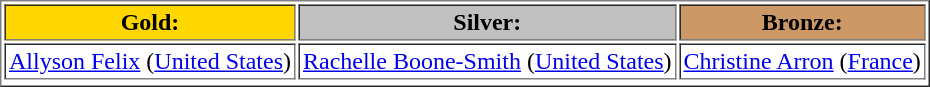<table border="1" Cellpadding="2">
<tr>
<td style="text-align:center;background-color:gold;"><strong>Gold:</strong></td>
<td style="text-align:center;background-color:silver;"><strong>Silver:</strong></td>
<td style="text-align:center;background-color:#CC9966;"><strong>Bronze:</strong></td>
</tr>
<tr>
<td> <a href='#'>Allyson Felix</a> (<a href='#'>United States</a>)</td>
<td> <a href='#'>Rachelle Boone-Smith</a> (<a href='#'>United States</a>)</td>
<td> <a href='#'>Christine Arron</a> (<a href='#'>France</a>)</td>
</tr>
<tr>
</tr>
</table>
